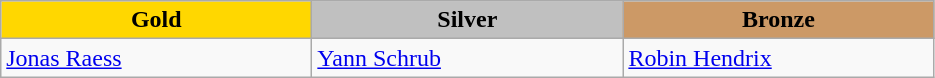<table class="wikitable" style="text-align:left">
<tr align="center">
<td width=200 bgcolor=gold><strong>Gold</strong></td>
<td width=200 bgcolor=silver><strong>Silver</strong></td>
<td width=200 bgcolor=CC9966><strong>Bronze</strong></td>
</tr>
<tr>
<td><a href='#'>Jonas Raess</a><br></td>
<td><a href='#'>Yann Schrub</a><br></td>
<td><a href='#'>Robin Hendrix</a><br></td>
</tr>
</table>
